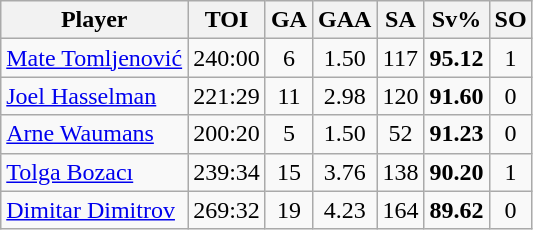<table class="wikitable sortable" style="text-align:center;">
<tr>
<th>Player</th>
<th>TOI</th>
<th>GA</th>
<th>GAA</th>
<th>SA</th>
<th>Sv%</th>
<th>SO</th>
</tr>
<tr>
<td style="text-align:left;"> <a href='#'>Mate Tomljenović</a></td>
<td>240:00</td>
<td>6</td>
<td>1.50</td>
<td>117</td>
<td><strong>95.12</strong></td>
<td>1</td>
</tr>
<tr>
<td style="text-align:left;"> <a href='#'>Joel Hasselman</a></td>
<td>221:29</td>
<td>11</td>
<td>2.98</td>
<td>120</td>
<td><strong>91.60</strong></td>
<td>0</td>
</tr>
<tr>
<td style="text-align:left;"> <a href='#'>Arne Waumans</a></td>
<td>200:20</td>
<td>5</td>
<td>1.50</td>
<td>52</td>
<td><strong>91.23</strong></td>
<td>0</td>
</tr>
<tr>
<td style="text-align:left;"> <a href='#'>Tolga Bozacı</a></td>
<td>239:34</td>
<td>15</td>
<td>3.76</td>
<td>138</td>
<td><strong>90.20</strong></td>
<td>1</td>
</tr>
<tr>
<td style="text-align:left;"> <a href='#'>Dimitar Dimitrov</a></td>
<td>269:32</td>
<td>19</td>
<td>4.23</td>
<td>164</td>
<td><strong>89.62</strong></td>
<td>0</td>
</tr>
</table>
